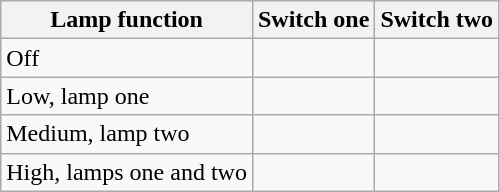<table class="wikitable">
<tr>
<th>Lamp function</th>
<th>Switch one</th>
<th>Switch two</th>
</tr>
<tr>
<td>Off</td>
<td></td>
<td></td>
</tr>
<tr>
<td>Low, lamp one</td>
<td></td>
<td></td>
</tr>
<tr>
<td>Medium, lamp two</td>
<td></td>
<td></td>
</tr>
<tr>
<td>High, lamps one and two</td>
<td></td>
<td></td>
</tr>
</table>
